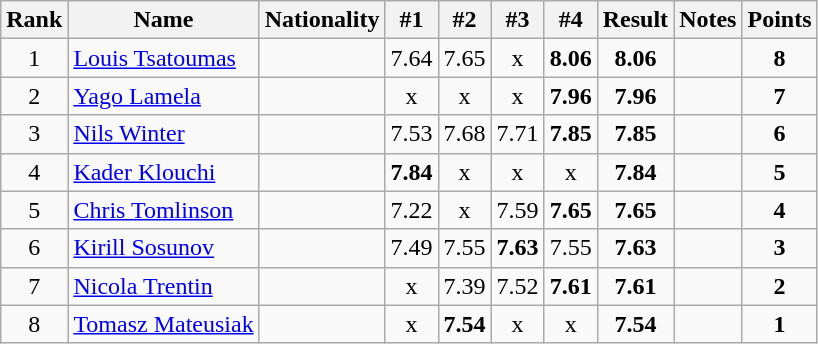<table class="wikitable sortable" style="text-align:center">
<tr>
<th>Rank</th>
<th>Name</th>
<th>Nationality</th>
<th>#1</th>
<th>#2</th>
<th>#3</th>
<th>#4</th>
<th>Result</th>
<th>Notes</th>
<th>Points</th>
</tr>
<tr>
<td>1</td>
<td align=left><a href='#'>Louis Tsatoumas</a></td>
<td align=left></td>
<td>7.64</td>
<td>7.65</td>
<td>x</td>
<td><strong>8.06</strong></td>
<td><strong>8.06</strong></td>
<td></td>
<td><strong>8</strong></td>
</tr>
<tr>
<td>2</td>
<td align=left><a href='#'>Yago Lamela</a></td>
<td align=left></td>
<td>x</td>
<td>x</td>
<td>x</td>
<td><strong>7.96</strong></td>
<td><strong>7.96</strong></td>
<td></td>
<td><strong>7</strong></td>
</tr>
<tr>
<td>3</td>
<td align=left><a href='#'>Nils Winter</a></td>
<td align=left></td>
<td>7.53</td>
<td>7.68</td>
<td>7.71</td>
<td><strong>7.85</strong></td>
<td><strong>7.85</strong></td>
<td></td>
<td><strong>6</strong></td>
</tr>
<tr>
<td>4</td>
<td align=left><a href='#'>Kader Klouchi</a></td>
<td align=left></td>
<td><strong>7.84</strong></td>
<td>x</td>
<td>x</td>
<td>x</td>
<td><strong>7.84</strong></td>
<td></td>
<td><strong>5</strong></td>
</tr>
<tr>
<td>5</td>
<td align=left><a href='#'>Chris Tomlinson</a></td>
<td align=left></td>
<td>7.22</td>
<td>x</td>
<td>7.59</td>
<td><strong>7.65</strong></td>
<td><strong>7.65</strong></td>
<td></td>
<td><strong>4</strong></td>
</tr>
<tr>
<td>6</td>
<td align=left><a href='#'>Kirill Sosunov</a></td>
<td align=left></td>
<td>7.49</td>
<td>7.55</td>
<td><strong>7.63</strong></td>
<td>7.55</td>
<td><strong>7.63</strong></td>
<td></td>
<td><strong>3</strong></td>
</tr>
<tr>
<td>7</td>
<td align=left><a href='#'>Nicola Trentin</a></td>
<td align=left></td>
<td>x</td>
<td>7.39</td>
<td>7.52</td>
<td><strong>7.61</strong></td>
<td><strong>7.61</strong></td>
<td></td>
<td><strong>2</strong></td>
</tr>
<tr>
<td>8</td>
<td align=left><a href='#'>Tomasz Mateusiak</a></td>
<td align=left></td>
<td>x</td>
<td><strong>7.54</strong></td>
<td>x</td>
<td>x</td>
<td><strong>7.54</strong></td>
<td></td>
<td><strong>1</strong></td>
</tr>
</table>
